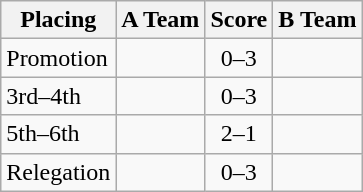<table class=wikitable style="border:1px solid #AAAAAA;">
<tr>
<th>Placing</th>
<th>A Team</th>
<th>Score</th>
<th>B Team</th>
</tr>
<tr>
<td>Promotion</td>
<td></td>
<td align="center">0–3</td>
<td><strong></strong></td>
</tr>
<tr>
<td>3rd–4th</td>
<td></td>
<td align="center">0–3</td>
<td></td>
</tr>
<tr>
<td>5th–6th</td>
<td></td>
<td align="center">2–1</td>
<td></td>
</tr>
<tr>
<td>Relegation</td>
<td><em></em></td>
<td align="center">0–3</td>
<td></td>
</tr>
</table>
